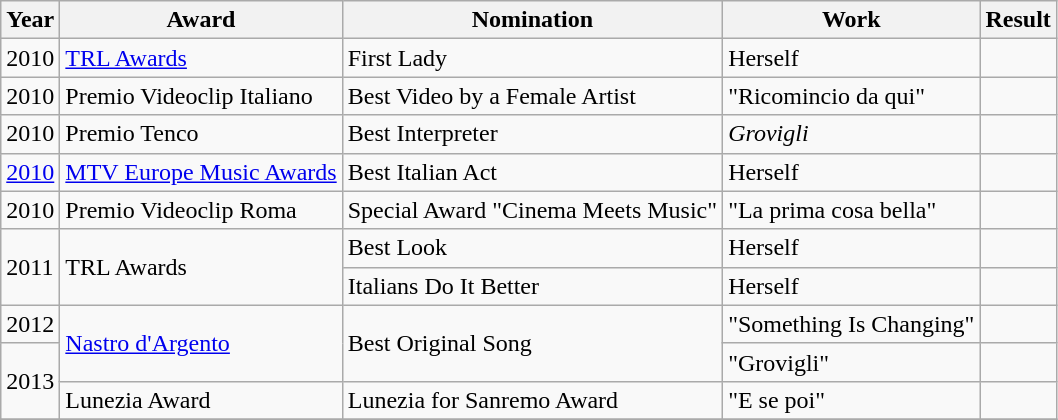<table class="wikitable">
<tr>
<th>Year</th>
<th>Award</th>
<th>Nomination</th>
<th>Work</th>
<th>Result</th>
</tr>
<tr>
<td>2010</td>
<td><a href='#'>TRL Awards</a></td>
<td>First Lady</td>
<td>Herself</td>
<td></td>
</tr>
<tr>
<td>2010</td>
<td>Premio Videoclip Italiano</td>
<td>Best Video by a Female Artist</td>
<td>"Ricomincio da qui"</td>
<td></td>
</tr>
<tr>
<td>2010</td>
<td>Premio Tenco</td>
<td>Best Interpreter</td>
<td><em>Grovigli</em></td>
<td></td>
</tr>
<tr>
<td><a href='#'>2010</a></td>
<td><a href='#'>MTV Europe Music Awards</a></td>
<td>Best Italian Act</td>
<td>Herself</td>
<td></td>
</tr>
<tr>
<td>2010</td>
<td>Premio Videoclip Roma</td>
<td>Special Award "Cinema Meets Music"</td>
<td>"La prima cosa bella"</td>
<td></td>
</tr>
<tr>
<td rowspan="2">2011</td>
<td rowspan="2">TRL Awards</td>
<td>Best Look</td>
<td>Herself</td>
<td></td>
</tr>
<tr>
<td>Italians Do It Better</td>
<td>Herself</td>
<td></td>
</tr>
<tr>
<td>2012</td>
<td rowspan="2"><a href='#'>Nastro d'Argento</a></td>
<td rowspan="2">Best Original Song</td>
<td>"Something Is Changing"</td>
<td></td>
</tr>
<tr>
<td rowspan="2">2013</td>
<td>"Grovigli"</td>
<td></td>
</tr>
<tr>
<td>Lunezia Award</td>
<td>Lunezia for Sanremo Award</td>
<td>"E se poi"</td>
<td></td>
</tr>
<tr>
</tr>
</table>
